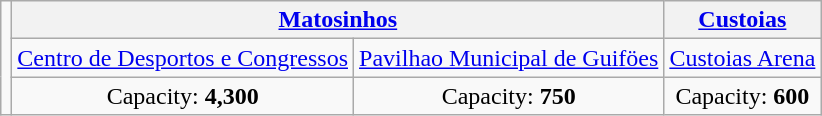<table class="wikitable" style="text-align:center">
<tr>
<td rowspan=8></td>
<th colspan=2><a href='#'>Matosinhos</a></th>
<th><a href='#'>Custoias</a></th>
</tr>
<tr>
<td><a href='#'>Centro de Desportos e Congressos</a></td>
<td><a href='#'>Pavilhao Municipal de Guiföes</a></td>
<td><a href='#'>Custoias Arena</a></td>
</tr>
<tr>
<td>Capacity: <strong>4,300</strong></td>
<td>Capacity: <strong>750</strong></td>
<td>Capacity: <strong>600</strong></td>
</tr>
</table>
